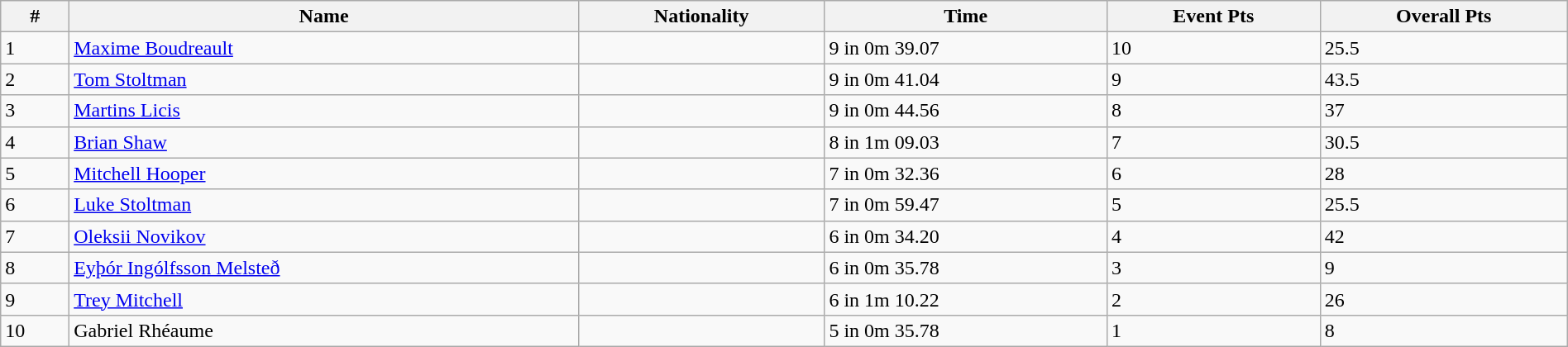<table class="wikitable sortable" style="display: inline-table;width: 100%;">
<tr>
<th>#</th>
<th>Name</th>
<th>Nationality</th>
<th>Time</th>
<th>Event Pts</th>
<th>Overall Pts</th>
</tr>
<tr>
<td>1</td>
<td><a href='#'>Maxime Boudreault</a></td>
<td></td>
<td>9 in 0m 39.07</td>
<td>10</td>
<td>25.5</td>
</tr>
<tr>
<td>2</td>
<td><a href='#'>Tom Stoltman</a></td>
<td></td>
<td>9 in 0m 41.04</td>
<td>9</td>
<td>43.5</td>
</tr>
<tr>
<td>3</td>
<td><a href='#'>Martins Licis</a></td>
<td></td>
<td>9 in 0m 44.56</td>
<td>8</td>
<td>37</td>
</tr>
<tr>
<td>4</td>
<td><a href='#'>Brian Shaw</a></td>
<td></td>
<td>8 in 1m 09.03</td>
<td>7</td>
<td>30.5</td>
</tr>
<tr>
<td>5</td>
<td><a href='#'>Mitchell Hooper</a></td>
<td></td>
<td>7 in 0m 32.36</td>
<td>6</td>
<td>28</td>
</tr>
<tr>
<td>6</td>
<td><a href='#'>Luke Stoltman</a></td>
<td></td>
<td>7 in 0m 59.47</td>
<td>5</td>
<td>25.5</td>
</tr>
<tr>
<td>7</td>
<td><a href='#'>Oleksii Novikov</a></td>
<td></td>
<td>6 in 0m 34.20</td>
<td>4</td>
<td>42</td>
</tr>
<tr>
<td>8</td>
<td><a href='#'>Eyþór Ingólfsson Melsteð</a></td>
<td></td>
<td>6 in 0m 35.78</td>
<td>3</td>
<td>9</td>
</tr>
<tr>
<td>9</td>
<td><a href='#'>Trey Mitchell</a></td>
<td></td>
<td>6 in 1m 10.22</td>
<td>2</td>
<td>26</td>
</tr>
<tr>
<td>10</td>
<td>Gabriel Rhéaume</td>
<td></td>
<td>5 in 0m 35.78</td>
<td>1</td>
<td>8</td>
</tr>
</table>
